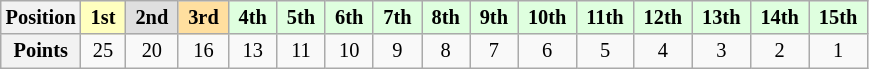<table class="wikitable" style="font-size:85%; text-align:center">
<tr>
<th>Position</th>
<td style="background:#ffffbf;"> <strong>1st</strong> </td>
<td style="background:#dfdfdf;"> <strong>2nd</strong> </td>
<td style="background:#ffdf9f;"> <strong>3rd</strong> </td>
<td style="background:#dfffdf;"> <strong>4th</strong> </td>
<td style="background:#dfffdf;"> <strong>5th</strong> </td>
<td style="background:#dfffdf;"> <strong>6th</strong> </td>
<td style="background:#dfffdf;"> <strong>7th</strong> </td>
<td style="background:#dfffdf;"> <strong>8th</strong> </td>
<td style="background:#dfffdf;"> <strong>9th</strong> </td>
<td style="background:#dfffdf;"> <strong>10th</strong> </td>
<td style="background:#dfffdf;"> <strong>11th</strong> </td>
<td style="background:#dfffdf;"> <strong>12th</strong> </td>
<td style="background:#dfffdf;"> <strong>13th</strong> </td>
<td style="background:#dfffdf;"> <strong>14th</strong> </td>
<td style="background:#dfffdf;"> <strong>15th</strong> </td>
</tr>
<tr>
<th>Points</th>
<td>25</td>
<td>20</td>
<td>16</td>
<td>13</td>
<td>11</td>
<td>10</td>
<td>9</td>
<td>8</td>
<td>7</td>
<td>6</td>
<td>5</td>
<td>4</td>
<td>3</td>
<td>2</td>
<td>1</td>
</tr>
</table>
